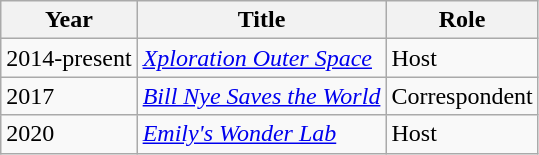<table class="wikitable">
<tr>
<th>Year</th>
<th>Title</th>
<th>Role</th>
</tr>
<tr>
<td>2014-present</td>
<td><em><a href='#'>Xploration Outer Space</a></em></td>
<td>Host</td>
</tr>
<tr>
<td>2017</td>
<td><em><a href='#'>Bill Nye Saves the World</a></em></td>
<td>Correspondent</td>
</tr>
<tr>
<td>2020</td>
<td><em><a href='#'>Emily's Wonder Lab</a></em></td>
<td>Host</td>
</tr>
</table>
